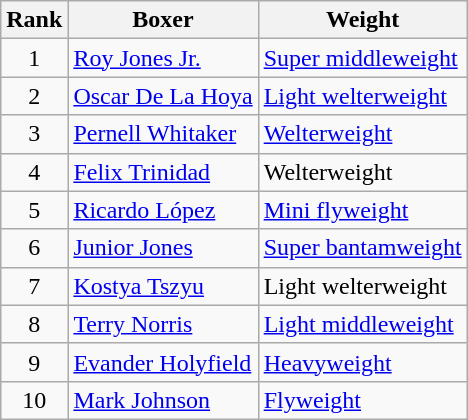<table class="wikitable ">
<tr>
<th>Rank</th>
<th>Boxer</th>
<th>Weight</th>
</tr>
<tr>
<td align=center>1</td>
<td><a href='#'>Roy Jones Jr.</a></td>
<td><a href='#'>Super middleweight</a></td>
</tr>
<tr>
<td align=center>2</td>
<td><a href='#'>Oscar De La Hoya</a></td>
<td><a href='#'>Light welterweight</a></td>
</tr>
<tr>
<td align=center>3</td>
<td><a href='#'>Pernell Whitaker</a></td>
<td><a href='#'>Welterweight</a></td>
</tr>
<tr>
<td align=center>4</td>
<td><a href='#'>Felix Trinidad</a></td>
<td>Welterweight</td>
</tr>
<tr>
<td align=center>5</td>
<td><a href='#'>Ricardo López</a></td>
<td><a href='#'>Mini flyweight</a></td>
</tr>
<tr>
<td align=center>6</td>
<td><a href='#'>Junior Jones</a></td>
<td><a href='#'>Super bantamweight</a></td>
</tr>
<tr>
<td align=center>7</td>
<td><a href='#'>Kostya Tszyu</a></td>
<td>Light welterweight</td>
</tr>
<tr>
<td align=center>8</td>
<td><a href='#'>Terry Norris</a></td>
<td><a href='#'>Light middleweight</a></td>
</tr>
<tr>
<td align=center>9</td>
<td><a href='#'>Evander Holyfield</a></td>
<td><a href='#'>Heavyweight</a></td>
</tr>
<tr>
<td align=center>10</td>
<td><a href='#'>Mark Johnson</a></td>
<td><a href='#'>Flyweight</a></td>
</tr>
</table>
